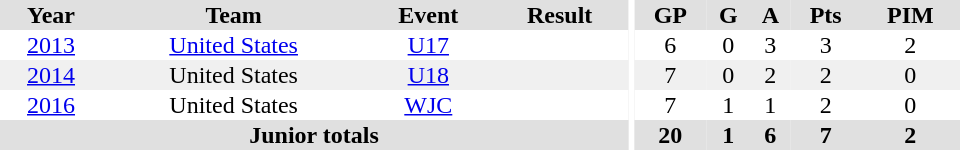<table border="0" cellpadding="1" cellspacing="0" ID="Table3" style="text-align:center; width:40em">
<tr ALIGN="center" bgcolor="#e0e0e0">
<th>Year</th>
<th>Team</th>
<th>Event</th>
<th>Result</th>
<th rowspan="99" bgcolor="#ffffff"></th>
<th>GP</th>
<th>G</th>
<th>A</th>
<th>Pts</th>
<th>PIM</th>
</tr>
<tr>
<td><a href='#'>2013</a></td>
<td><a href='#'>United States</a></td>
<td><a href='#'>U17</a></td>
<td></td>
<td>6</td>
<td>0</td>
<td>3</td>
<td>3</td>
<td>2</td>
</tr>
<tr bgcolor="#f0f0f0">
<td><a href='#'>2014</a></td>
<td>United States</td>
<td><a href='#'>U18</a></td>
<td></td>
<td>7</td>
<td>0</td>
<td>2</td>
<td>2</td>
<td>0</td>
</tr>
<tr>
<td><a href='#'>2016</a></td>
<td>United States</td>
<td><a href='#'>WJC</a></td>
<td></td>
<td>7</td>
<td>1</td>
<td>1</td>
<td>2</td>
<td>0</td>
</tr>
<tr bgcolor="#e0e0e0">
<th colspan="4">Junior totals</th>
<th>20</th>
<th>1</th>
<th>6</th>
<th>7</th>
<th>2</th>
</tr>
</table>
